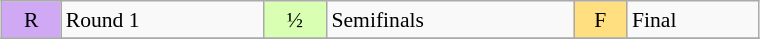<table class="wikitable" style="margin:0.5em auto; font-size:90%; line-height:1.25em;" width=40%;>
<tr>
<td bgcolor="#D0A9F5" align=center>R</td>
<td>Round 1</td>
<td bgcolor="#D9FFB2" align=center>½</td>
<td>Semifinals</td>
<td bgcolor="#FFDF80" align=center>F</td>
<td>Final</td>
</tr>
<tr>
</tr>
</table>
